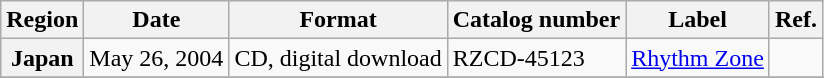<table class="wikitable plainrowheaders">
<tr>
<th>Region</th>
<th>Date</th>
<th>Format</th>
<th>Catalog number</th>
<th>Label</th>
<th>Ref.</th>
</tr>
<tr>
<th scope="row">Japan</th>
<td>May 26, 2004</td>
<td>CD, digital download</td>
<td>RZCD-45123</td>
<td><a href='#'>Rhythm Zone</a></td>
<td align="center"></td>
</tr>
<tr>
</tr>
</table>
